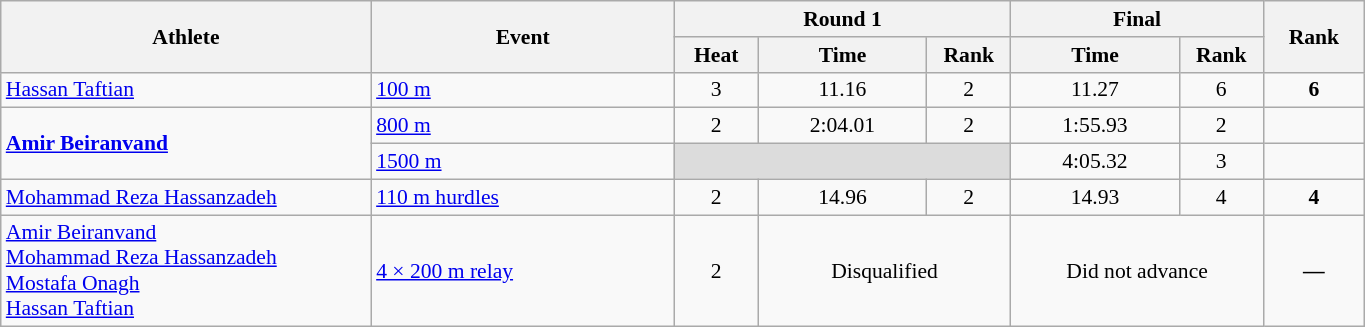<table class="wikitable" width="72%" style="text-align:center; font-size:90%">
<tr>
<th rowspan="2" width="22%">Athlete</th>
<th rowspan="2" width="18%">Event</th>
<th colspan="3" width="20%">Round 1</th>
<th colspan="2" width="15%">Final</th>
<th rowspan="2" width="6%">Rank</th>
</tr>
<tr>
<th width="5%">Heat</th>
<th width="10%">Time</th>
<th>Rank</th>
<th width="10%">Time</th>
<th>Rank</th>
</tr>
<tr>
<td align="left"><a href='#'>Hassan Taftian</a></td>
<td align="left"><a href='#'>100 m</a></td>
<td>3</td>
<td>11.16</td>
<td>2 <strong></strong></td>
<td>11.27</td>
<td>6</td>
<td><strong>6</strong></td>
</tr>
<tr>
<td rowspan=2 align="left"><strong><a href='#'>Amir Beiranvand</a></strong></td>
<td align="left"><a href='#'>800 m</a></td>
<td>2</td>
<td>2:04.01</td>
<td>2 <strong></strong></td>
<td>1:55.93</td>
<td>2</td>
<td></td>
</tr>
<tr>
<td align="left"><a href='#'>1500 m</a></td>
<td colspan=3 bgcolor=#DCDCDC></td>
<td>4:05.32</td>
<td>3</td>
<td></td>
</tr>
<tr>
<td align="left"><a href='#'>Mohammad Reza Hassanzadeh</a></td>
<td align="left"><a href='#'>110 m hurdles</a></td>
<td>2</td>
<td>14.96</td>
<td>2 <strong></strong></td>
<td>14.93</td>
<td>4</td>
<td><strong>4</strong></td>
</tr>
<tr>
<td align="left"><a href='#'>Amir Beiranvand</a><br><a href='#'>Mohammad Reza Hassanzadeh</a><br><a href='#'>Mostafa Onagh</a><br><a href='#'>Hassan Taftian</a></td>
<td align="left"><a href='#'>4 × 200 m relay</a></td>
<td>2</td>
<td colspan=2 align=center>Disqualified</td>
<td colspan=2 align=center>Did not advance</td>
<td><strong>—</strong></td>
</tr>
</table>
